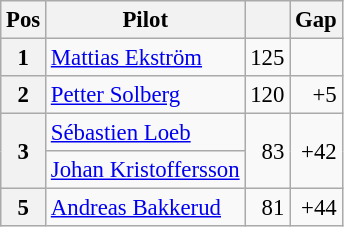<table class="wikitable" style="font-size: 95%;">
<tr>
<th>Pos</th>
<th>Pilot</th>
<th></th>
<th>Gap</th>
</tr>
<tr>
<th>1</th>
<td> <a href='#'>Mattias Ekström</a></td>
<td align="right">125</td>
<td align="right"></td>
</tr>
<tr>
<th>2</th>
<td> <a href='#'>Petter Solberg</a></td>
<td align="right">120</td>
<td align="right">+5</td>
</tr>
<tr>
<th rowspan=2>3</th>
<td> <a href='#'>Sébastien Loeb</a></td>
<td rowspan=2 align="right">83</td>
<td rowspan=2 align="right">+42</td>
</tr>
<tr>
<td> <a href='#'>Johan Kristoffersson</a></td>
</tr>
<tr>
<th>5</th>
<td> <a href='#'>Andreas Bakkerud</a></td>
<td align="right">81</td>
<td align="right">+44</td>
</tr>
</table>
